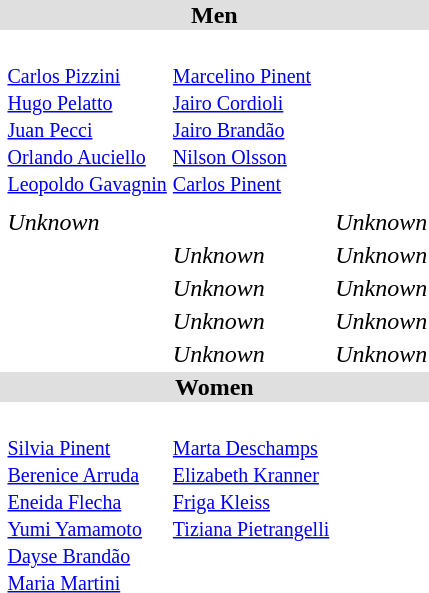<table>
<tr style="background:#dfdfdf;">
<td colspan="4" style="text-align:center;"><strong>Men</strong></td>
</tr>
<tr>
<th scope=row style="text-align:left"></th>
<td><br><small><a href='#'>Carlos Pizzini</a><br><a href='#'>Hugo Pelatto</a><br><a href='#'>Juan Pecci</a><br><a href='#'>Orlando Auciello</a><br><a href='#'>Leopoldo Gavagnin</a></small></td>
<td><br><small><a href='#'>Marcelino Pinent</a><br><a href='#'>Jairo Cordioli</a><br><a href='#'>Jairo Brandão</a><br><a href='#'>Nilson Olsson</a><br><a href='#'>Carlos Pinent</a></small></td>
<td></td>
</tr>
<tr>
<th scope=row style="text-align:left"></th>
<td></td>
<td></td>
<td></td>
</tr>
<tr>
<th scope=row style="text-align:left"></th>
<td><em>Unknown</em></td>
<td></td>
<td><em>Unknown</em></td>
</tr>
<tr>
<th scope=row style="text-align:left"></th>
<td></td>
<td><em>Unknown</em></td>
<td><em>Unknown</em></td>
</tr>
<tr>
<th scope=row style="text-align:left"></th>
<td></td>
<td><em>Unknown</em></td>
<td><em>Unknown</em></td>
</tr>
<tr>
<th scope=row style="text-align:left"></th>
<td></td>
<td><em>Unknown</em></td>
<td><em>Unknown</em></td>
</tr>
<tr>
<th scope=row style="text-align:left"></th>
<td></td>
<td><em>Unknown</em></td>
<td><em>Unknown</em></td>
</tr>
<tr style="background:#dfdfdf;">
<td colspan="4" style="text-align:center;"><strong>Women</strong></td>
</tr>
<tr>
<th scope=row style="text-align:left"></th>
<td><br><small><a href='#'>Silvia Pinent</a><br><a href='#'>Berenice Arruda</a><br><a href='#'>Eneida Flecha</a><br><a href='#'>Yumi Yamamoto</a><br><a href='#'>Dayse Brandão</a><br><a href='#'>Maria Martini</a></small></td>
<td><br><small><a href='#'>Marta Deschamps</a><br><a href='#'>Elizabeth Kranner</a><br><a href='#'>Friga Kleiss</a><br><a href='#'>Tiziana Pietrangelli</a><br><br><br></small></td>
<td></td>
</tr>
<tr>
<th scope=row style="text-align:left"></th>
<td></td>
<td></td>
<td></td>
</tr>
</table>
